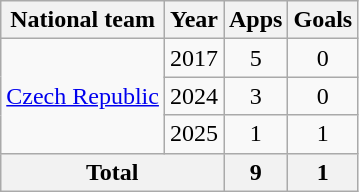<table class="wikitable" style="text-align:center">
<tr>
<th>National team</th>
<th>Year</th>
<th>Apps</th>
<th>Goals</th>
</tr>
<tr>
<td rowspan="3"><a href='#'>Czech Republic</a></td>
<td>2017</td>
<td>5</td>
<td>0</td>
</tr>
<tr>
<td>2024</td>
<td>3</td>
<td>0</td>
</tr>
<tr>
<td>2025</td>
<td>1</td>
<td>1</td>
</tr>
<tr>
<th colspan="2">Total</th>
<th>9</th>
<th>1</th>
</tr>
</table>
